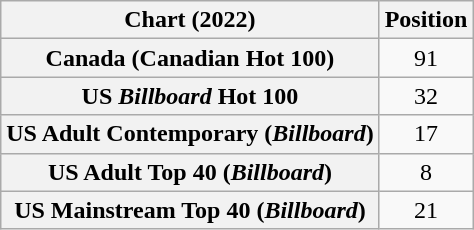<table class="wikitable sortable plainrowheaders" style="text-align:center">
<tr>
<th scope="col">Chart (2022)</th>
<th scope="col">Position</th>
</tr>
<tr>
<th scope="row">Canada (Canadian Hot 100)</th>
<td>91</td>
</tr>
<tr>
<th scope="row">US <em>Billboard</em> Hot 100</th>
<td>32</td>
</tr>
<tr>
<th scope="row">US Adult Contemporary (<em>Billboard</em>)</th>
<td>17</td>
</tr>
<tr>
<th scope="row">US Adult Top 40 (<em>Billboard</em>)</th>
<td>8</td>
</tr>
<tr>
<th scope="row">US Mainstream Top 40 (<em>Billboard</em>)</th>
<td>21</td>
</tr>
</table>
